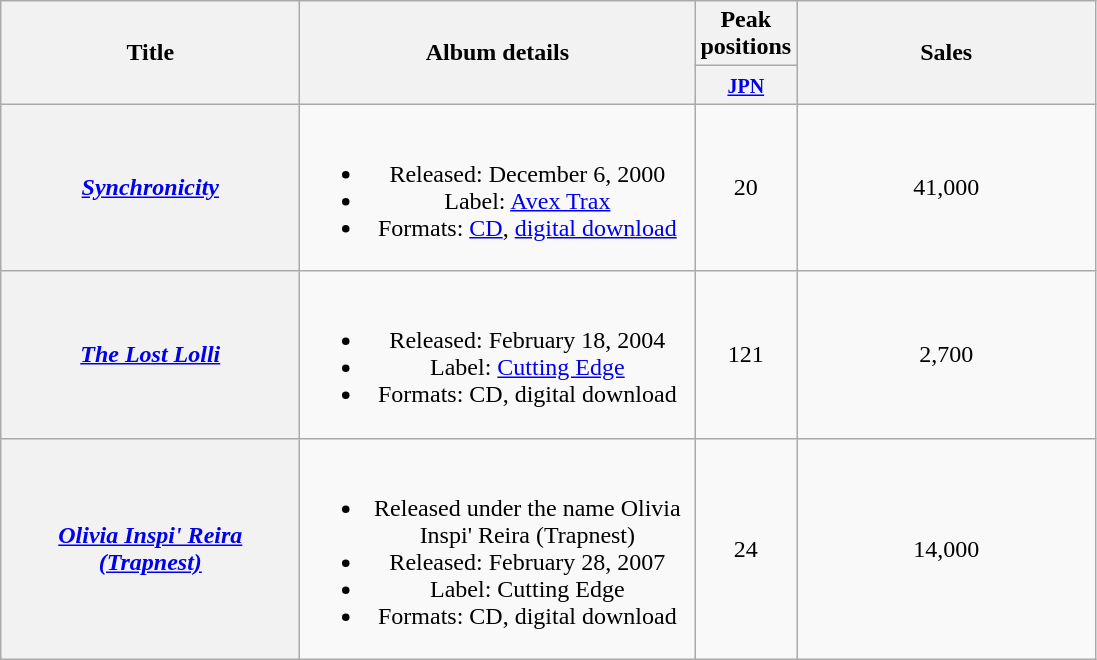<table class="wikitable plainrowheaders" style="text-align:center;">
<tr>
<th style="width:12em;" rowspan="2">Title</th>
<th style="width:16em;" rowspan="2">Album details</th>
<th colspan="1">Peak positions</th>
<th style="width:12em;" rowspan="2">Sales</th>
</tr>
<tr>
<th style="width:2.5em;"><small><a href='#'>JPN</a></small><br></th>
</tr>
<tr>
<th scope="row"><em><a href='#'>Synchronicity</a></em></th>
<td><br><ul><li>Released: December 6, 2000</li><li>Label: <a href='#'>Avex Trax</a></li><li>Formats: <a href='#'>CD</a>, <a href='#'>digital download</a></li></ul></td>
<td>20</td>
<td>41,000</td>
</tr>
<tr>
<th scope="row"><em><a href='#'>The Lost Lolli</a></em></th>
<td><br><ul><li>Released: February 18, 2004</li><li>Label: <a href='#'>Cutting Edge</a></li><li>Formats: CD, digital download</li></ul></td>
<td>121</td>
<td>2,700</td>
</tr>
<tr>
<th scope="row"><em><a href='#'>Olivia Inspi' Reira (Trapnest)</a></em></th>
<td><br><ul><li>Released under the name Olivia Inspi' Reira (Trapnest)</li><li>Released: February 28, 2007</li><li>Label: Cutting Edge</li><li>Formats: CD, digital download</li></ul></td>
<td>24</td>
<td>14,000</td>
</tr>
</table>
